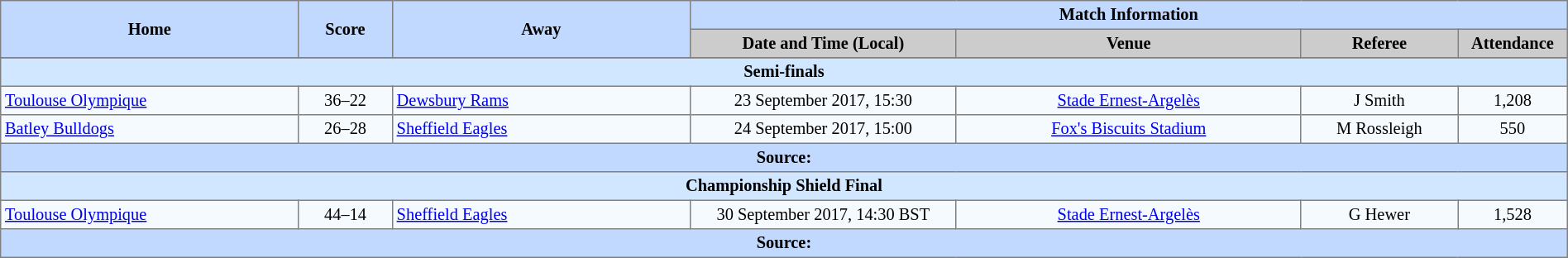<table border=1 style="border-collapse:collapse; font-size:85%; text-align:center;" cellpadding=3 cellspacing=0 width=100%>
<tr bgcolor=#C1D8FF>
<th rowspan=2 width=19%>Home</th>
<th rowspan=2 width=6%>Score</th>
<th rowspan=2 width=19%>Away</th>
<th colspan=6>Match Information</th>
</tr>
<tr bgcolor=#CCCCCC>
<th width=17%>Date and Time (Local)</th>
<th width=22%>Venue</th>
<th width=10%>Referee</th>
<th width=7%>Attendance</th>
</tr>
<tr bgcolor=#F5FAFF>
</tr>
<tr style="background:#d0e7ff;">
<td colspan=8><strong>Semi-finals</strong></td>
</tr>
<tr bgcolor=#F5FAFF>
<td align=left> <a href='#'>Toulouse Olympique</a></td>
<td>36–22</td>
<td align=left> <a href='#'>Dewsbury Rams</a></td>
<td>23 September 2017, 15:30</td>
<td><a href='#'>Stade Ernest-Argelès</a></td>
<td>J Smith</td>
<td>1,208</td>
</tr>
<tr style="background:#f5faff;">
<td align=left> <a href='#'>Batley Bulldogs</a></td>
<td>26–28</td>
<td align=left> <a href='#'>Sheffield Eagles</a></td>
<td>24 September 2017, 15:00</td>
<td><a href='#'>Fox's Biscuits Stadium</a></td>
<td>M Rossleigh</td>
<td>550</td>
</tr>
<tr style="background:#c1d8ff;">
<th colspan=12>Source:</th>
</tr>
<tr style="background:#d0e7ff;">
<td colspan=8><strong>Championship Shield Final</strong></td>
</tr>
<tr style="background:#f5faff;">
<td align=left> <a href='#'>Toulouse Olympique</a></td>
<td>44–14</td>
<td align=left> <a href='#'>Sheffield Eagles</a></td>
<td>30 September 2017, 14:30 BST</td>
<td><a href='#'>Stade Ernest-Argelès</a></td>
<td>G Hewer</td>
<td>1,528</td>
</tr>
<tr style="background:#c1d8ff;">
<th colspan=12>Source:</th>
</tr>
</table>
